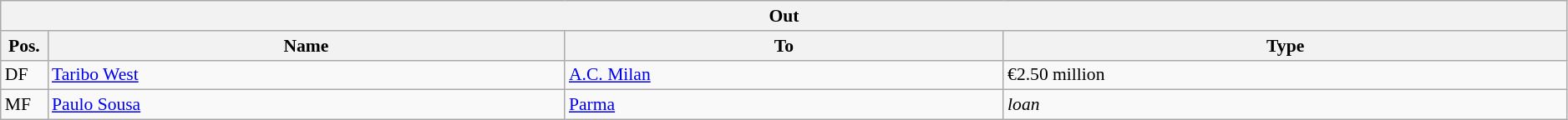<table class="wikitable" style="font-size:90%;width:99%;">
<tr>
<th colspan="4">Out</th>
</tr>
<tr>
<th width=3%>Pos.</th>
<th width=33%>Name</th>
<th width=28%>To</th>
<th width=36%>Type</th>
</tr>
<tr>
<td>DF</td>
<td><a href='#'>Taribo West</a></td>
<td><a href='#'>A.C. Milan</a></td>
<td>€2.50 million</td>
</tr>
<tr>
<td>MF</td>
<td><a href='#'>Paulo Sousa</a></td>
<td><a href='#'>Parma</a></td>
<td><em>loan</em></td>
</tr>
</table>
